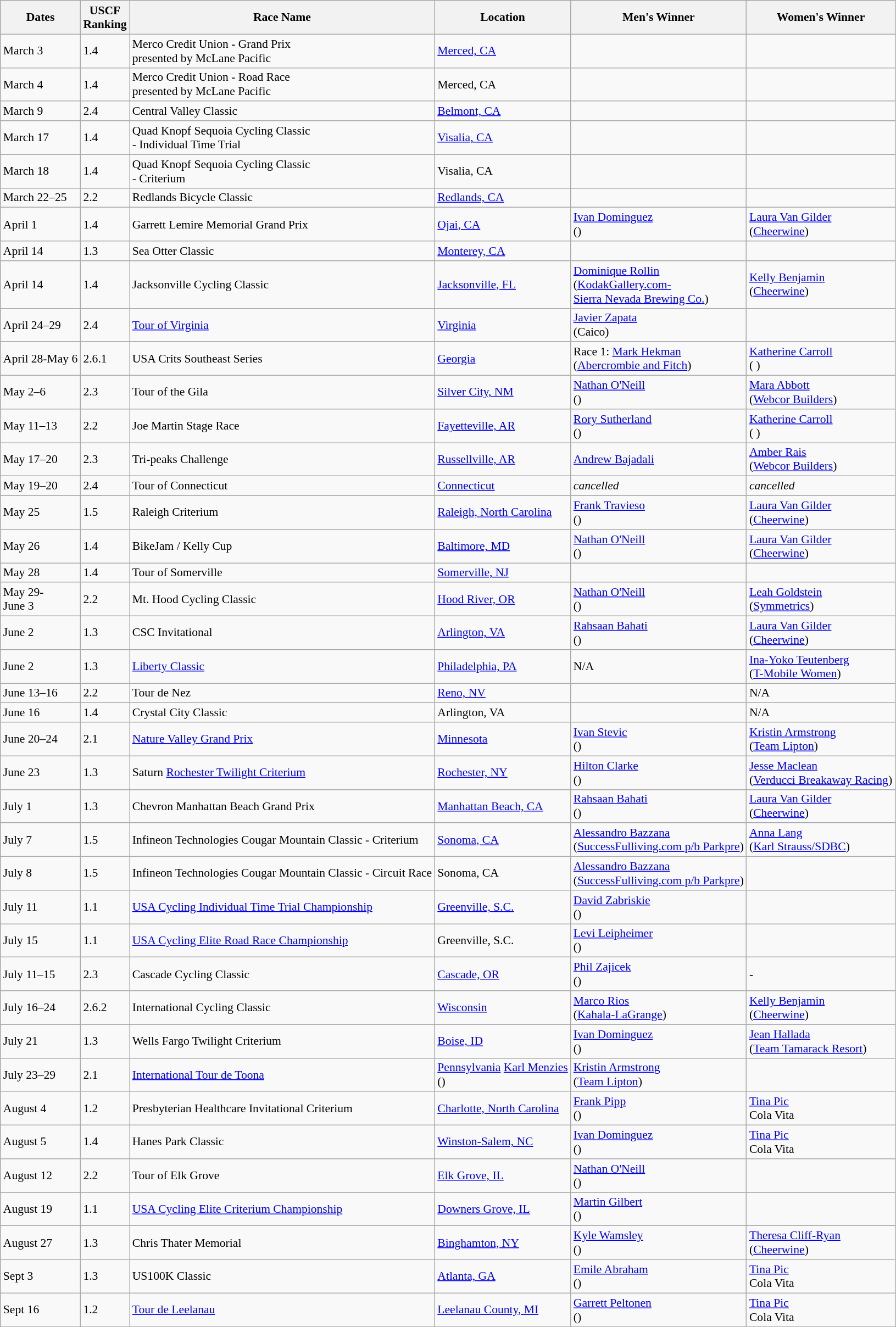<table class=wikitable style="font-size:90%">
<tr>
<th>Dates</th>
<th>USCF <br>Ranking</th>
<th>Race Name</th>
<th>Location</th>
<th>Men's Winner</th>
<th>Women's Winner</th>
</tr>
<tr>
<td>March 3</td>
<td>1.4</td>
<td>Merco Credit Union - Grand Prix <br>presented by McLane Pacific </td>
<td><a href='#'>Merced, CA</a></td>
<td></td>
<td></td>
</tr>
<tr>
<td>March 4</td>
<td>1.4</td>
<td>Merco Credit Union - Road Race <br>presented by McLane Pacific</td>
<td>Merced, CA</td>
<td></td>
<td></td>
</tr>
<tr>
<td>March 9</td>
<td>2.4</td>
<td>Central Valley Classic </td>
<td><a href='#'>Belmont, CA</a></td>
<td></td>
<td></td>
</tr>
<tr>
<td>March 17</td>
<td>1.4</td>
<td>Quad Knopf Sequoia Cycling Classic  <br>- Individual Time Trial</td>
<td><a href='#'>Visalia, CA</a></td>
<td></td>
<td></td>
</tr>
<tr>
<td>March 18</td>
<td>1.4</td>
<td>Quad Knopf Sequoia Cycling Classic <br>- Criterium</td>
<td>Visalia, CA</td>
<td></td>
<td></td>
</tr>
<tr>
<td>March 22–25</td>
<td>2.2</td>
<td>Redlands Bicycle Classic </td>
<td><a href='#'>Redlands, CA</a></td>
<td></td>
<td></td>
</tr>
<tr>
<td>April 1</td>
<td>1.4</td>
<td>Garrett Lemire Memorial Grand Prix</td>
<td><a href='#'>Ojai, CA</a></td>
<td> <a href='#'>Ivan Dominguez</a><br>()</td>
<td> <a href='#'>Laura Van Gilder</a><br>(<a href='#'>Cheerwine</a>)</td>
</tr>
<tr>
<td>April 14</td>
<td>1.3</td>
<td>Sea Otter Classic </td>
<td><a href='#'>Monterey, CA</a></td>
<td></td>
<td></td>
</tr>
<tr>
<td>April 14</td>
<td>1.4</td>
<td>Jacksonville Cycling Classic </td>
<td><a href='#'>Jacksonville, FL</a></td>
<td> <a href='#'>Dominique Rollin</a><br>(<a href='#'>KodakGallery.com-<br>Sierra Nevada Brewing Co.</a>)</td>
<td> <a href='#'>Kelly Benjamin</a><br>(<a href='#'>Cheerwine</a>)</td>
</tr>
<tr>
<td>April 24–29</td>
<td>2.4</td>
<td><a href='#'>Tour of Virginia</a> </td>
<td><a href='#'>Virginia</a></td>
<td> <a href='#'>Javier Zapata</a> <br> (Caico)</td>
<td></td>
</tr>
<tr>
<td>April 28-May 6</td>
<td>2.6.1</td>
<td>USA Crits Southeast Series </td>
<td><a href='#'>Georgia</a></td>
<td>Race 1:  <a href='#'>Mark Hekman</a> <br> (<a href='#'>Abercrombie and Fitch</a>)</td>
<td> <a href='#'>Katherine Carroll</a> <br> ( )</td>
</tr>
<tr>
<td>May 2–6</td>
<td>2.3</td>
<td>Tour of the Gila </td>
<td><a href='#'>Silver City, NM</a></td>
<td> <a href='#'>Nathan O'Neill</a><br>()</td>
<td> <a href='#'>Mara Abbott</a> <br>(<a href='#'>Webcor Builders</a>)</td>
</tr>
<tr>
<td>May 11–13</td>
<td>2.2</td>
<td>Joe Martin Stage Race </td>
<td><a href='#'>Fayetteville, AR</a></td>
<td><a href='#'>Rory Sutherland</a><br>()</td>
<td> <a href='#'>Katherine Carroll</a> <br> ( )</td>
</tr>
<tr>
<td>May 17–20</td>
<td>2.3</td>
<td>Tri-peaks Challenge </td>
<td><a href='#'>Russellville, AR</a></td>
<td> <a href='#'>Andrew Bajadali</a></td>
<td> <a href='#'>Amber Rais</a><br>(<a href='#'>Webcor Builders</a>)</td>
</tr>
<tr>
<td>May 19–20</td>
<td>2.4</td>
<td>Tour of Connecticut </td>
<td><a href='#'>Connecticut</a></td>
<td><em>cancelled</em></td>
<td><em>cancelled</em></td>
</tr>
<tr>
<td>May 25</td>
<td>1.5</td>
<td>Raleigh Criterium  </td>
<td><a href='#'>Raleigh, North Carolina</a></td>
<td> <a href='#'>Frank Travieso</a><br>()</td>
<td> <a href='#'>Laura Van Gilder</a><br>(<a href='#'>Cheerwine</a>)</td>
</tr>
<tr>
<td>May 26</td>
<td>1.4</td>
<td>BikeJam / Kelly Cup  </td>
<td><a href='#'>Baltimore, MD</a></td>
<td><a href='#'>Nathan O'Neill</a><br>()</td>
<td> <a href='#'>Laura Van Gilder</a><br>(<a href='#'>Cheerwine</a>)</td>
</tr>
<tr>
<td>May 28</td>
<td>1.4</td>
<td>Tour of Somerville </td>
<td><a href='#'>Somerville, NJ</a></td>
<td></td>
<td></td>
</tr>
<tr>
<td>May 29-<br>June 3</td>
<td>2.2</td>
<td>Mt. Hood Cycling Classic </td>
<td><a href='#'>Hood River, OR</a></td>
<td> <a href='#'>Nathan O'Neill</a><br>()</td>
<td> <a href='#'>Leah Goldstein</a><br>(<a href='#'>Symmetrics</a>)</td>
</tr>
<tr>
<td>June 2</td>
<td>1.3</td>
<td>CSC Invitational </td>
<td><a href='#'>Arlington, VA</a></td>
<td> <a href='#'>Rahsaan Bahati</a><br>()</td>
<td> <a href='#'>Laura Van Gilder</a><br>(<a href='#'>Cheerwine</a>)</td>
</tr>
<tr>
<td>June 2</td>
<td>1.3</td>
<td><a href='#'>Liberty Classic</a> </td>
<td><a href='#'>Philadelphia, PA</a></td>
<td>N/A</td>
<td> <a href='#'>Ina-Yoko Teutenberg</a><br>(<a href='#'>T-Mobile Women</a>)</td>
</tr>
<tr>
<td>June 13–16</td>
<td>2.2</td>
<td>Tour de Nez </td>
<td><a href='#'>Reno, NV</a></td>
<td></td>
<td>N/A</td>
</tr>
<tr>
<td>June 16</td>
<td>1.4</td>
<td>Crystal City Classic </td>
<td>Arlington, VA</td>
<td></td>
<td>N/A</td>
</tr>
<tr>
<td>June 20–24</td>
<td>2.1</td>
<td><a href='#'>Nature Valley Grand Prix</a>  </td>
<td><a href='#'>Minnesota</a></td>
<td> <a href='#'>Ivan Stevic</a><br>()</td>
<td> <a href='#'>Kristin Armstrong</a><br>(<a href='#'>Team Lipton</a>)</td>
</tr>
<tr>
<td>June 23</td>
<td>1.3</td>
<td>Saturn <a href='#'>Rochester Twilight Criterium</a> </td>
<td><a href='#'>Rochester, NY</a></td>
<td> <a href='#'>Hilton Clarke</a><br>()</td>
<td> <a href='#'>Jesse Maclean</a><br>(<a href='#'>Verducci Breakaway Racing</a>)</td>
</tr>
<tr>
<td>July 1</td>
<td>1.3</td>
<td>Chevron Manhattan Beach Grand Prix </td>
<td><a href='#'>Manhattan Beach, CA</a></td>
<td> <a href='#'>Rahsaan Bahati</a><br>()</td>
<td> <a href='#'>Laura Van Gilder</a><br>(<a href='#'>Cheerwine</a>)</td>
</tr>
<tr>
<td>July 7</td>
<td>1.5</td>
<td>Infineon Technologies Cougar Mountain Classic - Criterium </td>
<td><a href='#'>Sonoma, CA</a></td>
<td> <a href='#'>Alessandro Bazzana</a><br>(<a href='#'>SuccessFulliving.com p/b Parkpre</a>)</td>
<td> <a href='#'>Anna Lang</a><br>(<a href='#'>Karl Strauss/SDBC</a>)</td>
</tr>
<tr>
<td>July 8</td>
<td>1.5</td>
<td>Infineon Technologies Cougar Mountain Classic - Circuit Race</td>
<td>Sonoma, CA</td>
<td> <a href='#'>Alessandro Bazzana</a><br>(<a href='#'>SuccessFulliving.com p/b Parkpre</a>)</td>
<td></td>
</tr>
<tr>
<td>July 11</td>
<td>1.1</td>
<td><a href='#'>USA Cycling Individual Time Trial Championship</a></td>
<td><a href='#'>Greenville, S.C.</a></td>
<td> <a href='#'>David Zabriskie</a><br>()</td>
<td></td>
</tr>
<tr>
<td>July 15</td>
<td>1.1</td>
<td><a href='#'>USA Cycling Elite Road Race Championship</a></td>
<td>Greenville, S.C.</td>
<td> <a href='#'>Levi Leipheimer</a><br>()</td>
<td></td>
</tr>
<tr>
<td>July 11–15</td>
<td>2.3</td>
<td>Cascade Cycling Classic</td>
<td><a href='#'>Cascade, OR</a></td>
<td> <a href='#'>Phil Zajicek</a><br>()</td>
<td>-</td>
</tr>
<tr>
<td>July 16–24</td>
<td>2.6.2</td>
<td>International Cycling Classic </td>
<td><a href='#'>Wisconsin</a></td>
<td> <a href='#'>Marco Rios</a><br>(<a href='#'>Kahala-LaGrange</a>)</td>
<td> <a href='#'>Kelly Benjamin</a><br>(<a href='#'>Cheerwine</a>)</td>
</tr>
<tr>
<td>July 21</td>
<td>1.3</td>
<td>Wells Fargo Twilight Criterium </td>
<td><a href='#'>Boise, ID</a></td>
<td> <a href='#'>Ivan Dominguez</a><br>()</td>
<td> <a href='#'>Jean Hallada</a><br>(<a href='#'>Team Tamarack Resort</a>)</td>
</tr>
<tr>
<td>July 23–29</td>
<td>2.1</td>
<td><a href='#'>International Tour de Toona</a>  </td>
<td><a href='#'>Pennsylvania</a>   <a href='#'>Karl Menzies</a><br>()</td>
<td> <a href='#'>Kristin Armstrong</a><br>(<a href='#'>Team Lipton</a>)</td>
</tr>
<tr>
<td>August 4</td>
<td>1.2</td>
<td>Presbyterian Healthcare Invitational Criterium </td>
<td><a href='#'>Charlotte, North Carolina</a></td>
<td> <a href='#'>Frank Pipp</a><br>()</td>
<td> <a href='#'>Tina Pic</a><br>Cola Vita</td>
</tr>
<tr>
<td>August 5</td>
<td>1.4</td>
<td>Hanes Park Classic </td>
<td><a href='#'>Winston-Salem, NC</a></td>
<td> <a href='#'>Ivan Dominguez</a><br>()</td>
<td> <a href='#'>Tina Pic</a><br>Cola Vita</td>
</tr>
<tr>
<td>August 12</td>
<td>2.2</td>
<td>Tour of Elk Grove </td>
<td><a href='#'>Elk Grove, IL</a></td>
<td> <a href='#'>Nathan O'Neill</a><br>()</td>
<td></td>
</tr>
<tr>
<td>August 19</td>
<td>1.1</td>
<td><a href='#'>USA Cycling Elite Criterium Championship</a></td>
<td><a href='#'>Downers Grove, IL</a></td>
<td> <a href='#'>Martin Gilbert</a><br>()</td>
<td></td>
</tr>
<tr>
<td>August 27</td>
<td>1.3</td>
<td>Chris Thater Memorial </td>
<td><a href='#'>Binghamton, NY</a></td>
<td> <a href='#'>Kyle Wamsley</a><br>()</td>
<td> <a href='#'>Theresa Cliff-Ryan</a><br>(<a href='#'>Cheerwine</a>)</td>
</tr>
<tr>
<td>Sept 3</td>
<td>1.3</td>
<td>US100K Classic  </td>
<td><a href='#'>Atlanta, GA</a></td>
<td> <a href='#'>Emile Abraham</a><br>()</td>
<td> <a href='#'>Tina Pic</a><br>Cola Vita</td>
</tr>
<tr>
<td>Sept 16</td>
<td>1.2</td>
<td><a href='#'>Tour de Leelanau</a></td>
<td><a href='#'>Leelanau County, MI</a></td>
<td> <a href='#'>Garrett Peltonen</a><br>()</td>
<td> <a href='#'>Tina Pic</a><br>Cola Vita</td>
</tr>
</table>
